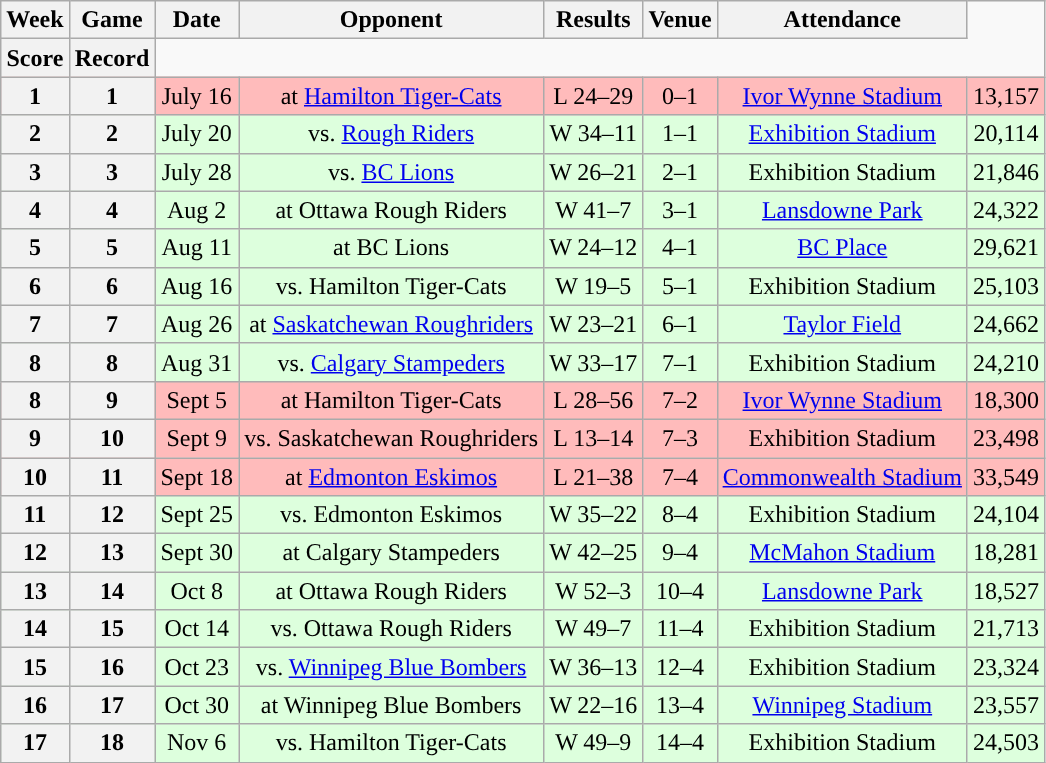<table class="wikitable" style="text-align:center">
<tr>
<th>Week</th>
<th>Game</th>
<th>Date</th>
<th>Opponent</th>
<th>Results</th>
<th>Venue</th>
<th>Attendance</th>
</tr>
<tr>
<th>Score</th>
<th>Record</th>
</tr>
<tr style="background:#ffbbbb">
<th>1</th>
<th>1</th>
<td>July 16</td>
<td>at <a href='#'>Hamilton Tiger-Cats</a></td>
<td>L 24–29</td>
<td>0–1</td>
<td><a href='#'>Ivor Wynne Stadium</a></td>
<td>13,157</td>
</tr>
<tr style="background:#ddffdd">
<th>2</th>
<th>2</th>
<td>July 20</td>
<td>vs. <a href='#'>Rough Riders</a></td>
<td>W 34–11</td>
<td>1–1</td>
<td><a href='#'>Exhibition Stadium</a></td>
<td>20,114</td>
</tr>
<tr style="background:#ddffdd">
<th>3</th>
<th>3</th>
<td>July 28</td>
<td>vs. <a href='#'>BC Lions</a></td>
<td>W 26–21</td>
<td>2–1</td>
<td>Exhibition Stadium</td>
<td>21,846</td>
</tr>
<tr style="background:#ddffdd">
<th>4</th>
<th>4</th>
<td>Aug 2</td>
<td>at Ottawa Rough Riders</td>
<td>W 41–7</td>
<td>3–1</td>
<td><a href='#'>Lansdowne Park</a></td>
<td>24,322</td>
</tr>
<tr style="background:#ddffdd">
<th>5</th>
<th>5</th>
<td>Aug 11</td>
<td>at BC Lions</td>
<td>W 24–12</td>
<td>4–1</td>
<td><a href='#'>BC Place</a></td>
<td>29,621</td>
</tr>
<tr style="background:#ddffdd">
<th>6</th>
<th>6</th>
<td>Aug 16</td>
<td>vs. Hamilton Tiger-Cats</td>
<td>W 19–5</td>
<td>5–1</td>
<td>Exhibition Stadium</td>
<td>25,103</td>
</tr>
<tr style="background:#ddffdd">
<th>7</th>
<th>7</th>
<td>Aug 26</td>
<td>at <a href='#'>Saskatchewan Roughriders</a></td>
<td>W 23–21</td>
<td>6–1</td>
<td><a href='#'>Taylor Field</a></td>
<td>24,662</td>
</tr>
<tr style="background:#ddffdd">
<th>8</th>
<th>8</th>
<td>Aug 31</td>
<td>vs. <a href='#'>Calgary Stampeders</a></td>
<td>W 33–17</td>
<td>7–1</td>
<td>Exhibition Stadium</td>
<td>24,210</td>
</tr>
<tr style="background:#ffbbbb">
<th>8</th>
<th>9</th>
<td>Sept 5</td>
<td>at Hamilton Tiger-Cats</td>
<td>L 28–56</td>
<td>7–2</td>
<td><a href='#'>Ivor Wynne Stadium</a></td>
<td>18,300</td>
</tr>
<tr style="background:#ffbbbb">
<th>9</th>
<th>10</th>
<td>Sept 9</td>
<td>vs. Saskatchewan Roughriders</td>
<td>L 13–14</td>
<td>7–3</td>
<td>Exhibition Stadium</td>
<td>23,498</td>
</tr>
<tr style="background:#ffbbbb">
<th>10</th>
<th>11</th>
<td>Sept 18</td>
<td>at <a href='#'>Edmonton Eskimos</a></td>
<td>L 21–38</td>
<td>7–4</td>
<td><a href='#'>Commonwealth Stadium</a></td>
<td>33,549</td>
</tr>
<tr style="background:#ddffdd">
<th>11</th>
<th>12</th>
<td>Sept 25</td>
<td>vs. Edmonton Eskimos</td>
<td>W 35–22</td>
<td>8–4</td>
<td>Exhibition Stadium</td>
<td>24,104</td>
</tr>
<tr style="background:#ddffdd">
<th>12</th>
<th>13</th>
<td>Sept 30</td>
<td>at Calgary Stampeders</td>
<td>W 42–25</td>
<td>9–4</td>
<td><a href='#'>McMahon Stadium</a></td>
<td>18,281</td>
</tr>
<tr style="background:#ddffdd">
<th>13</th>
<th>14</th>
<td>Oct 8</td>
<td>at Ottawa Rough Riders</td>
<td>W 52–3</td>
<td>10–4</td>
<td><a href='#'>Lansdowne Park</a></td>
<td>18,527</td>
</tr>
<tr style="background:#ddffdd">
<th>14</th>
<th>15</th>
<td>Oct 14</td>
<td>vs. Ottawa Rough Riders</td>
<td>W 49–7</td>
<td>11–4</td>
<td>Exhibition Stadium</td>
<td>21,713</td>
</tr>
<tr style="background:#ddffdd">
<th>15</th>
<th>16</th>
<td>Oct 23</td>
<td>vs. <a href='#'>Winnipeg Blue Bombers</a></td>
<td>W 36–13</td>
<td>12–4</td>
<td>Exhibition Stadium</td>
<td>23,324</td>
</tr>
<tr style="background:#ddffdd">
<th>16</th>
<th>17</th>
<td>Oct 30</td>
<td>at Winnipeg Blue Bombers</td>
<td>W 22–16</td>
<td>13–4</td>
<td><a href='#'>Winnipeg Stadium</a></td>
<td>23,557</td>
</tr>
<tr style="background:#ddffdd">
<th>17</th>
<th>18</th>
<td>Nov 6</td>
<td>vs. Hamilton Tiger-Cats</td>
<td>W 49–9</td>
<td>14–4</td>
<td>Exhibition Stadium</td>
<td>24,503</td>
</tr>
</table>
